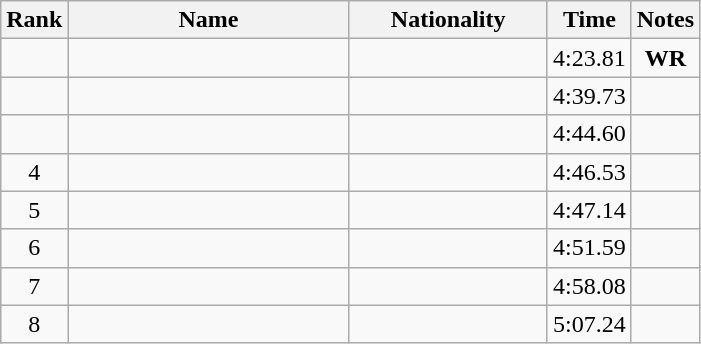<table class="wikitable sortable" style="text-align:center">
<tr>
<th>Rank</th>
<th style="width:180px">Name</th>
<th style="width:125px">Nationality</th>
<th>Time</th>
<th>Notes</th>
</tr>
<tr>
<td></td>
<td style="text-align:left;"></td>
<td style="text-align:left;"></td>
<td>4:23.81</td>
<td><strong>WR</strong></td>
</tr>
<tr>
<td></td>
<td style="text-align:left;"></td>
<td style="text-align:left;"></td>
<td>4:39.73</td>
<td></td>
</tr>
<tr>
<td></td>
<td style="text-align:left;"></td>
<td style="text-align:left;"></td>
<td>4:44.60</td>
<td></td>
</tr>
<tr>
<td>4</td>
<td style="text-align:left;"></td>
<td style="text-align:left;"></td>
<td>4:46.53</td>
<td></td>
</tr>
<tr>
<td>5</td>
<td style="text-align:left;"></td>
<td style="text-align:left;"></td>
<td>4:47.14</td>
<td></td>
</tr>
<tr>
<td>6</td>
<td style="text-align:left;"></td>
<td style="text-align:left;"></td>
<td>4:51.59</td>
<td></td>
</tr>
<tr>
<td>7</td>
<td style="text-align:left;"></td>
<td style="text-align:left;"></td>
<td>4:58.08</td>
<td></td>
</tr>
<tr>
<td>8</td>
<td style="text-align:left;"></td>
<td style="text-align:left;"></td>
<td>5:07.24</td>
<td></td>
</tr>
</table>
